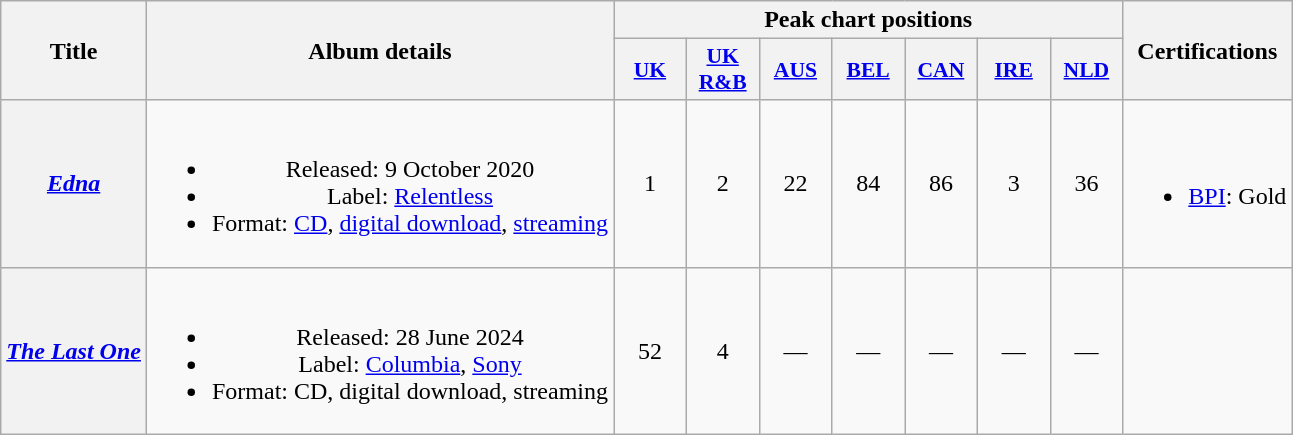<table class="wikitable plainrowheaders" style="text-align:center;">
<tr>
<th scope="col" rowspan="2">Title</th>
<th scope="col" rowspan="2">Album details</th>
<th scope="col" colspan="7">Peak chart positions</th>
<th scope="col" rowspan="2">Certifications</th>
</tr>
<tr>
<th scope="col" style="width:2.9em;font-size:90%;"><a href='#'>UK</a><br></th>
<th scope="col" style="width:2.9em;font-size:90%;"><a href='#'>UK<br>R&B</a><br></th>
<th scope="col" style="width:2.9em;font-size:90%;"><a href='#'>AUS</a><br></th>
<th scope="col" style="width:2.9em;font-size:90%;"><a href='#'>BEL</a><br></th>
<th scope="col" style="width:2.9em;font-size:90%;"><a href='#'>CAN</a><br></th>
<th scope="col" style="width:2.9em;font-size:90%;"><a href='#'>IRE</a><br></th>
<th scope="col" style="width:2.9em;font-size:90%;"><a href='#'>NLD</a><br></th>
</tr>
<tr>
<th scope="row"><em><a href='#'>Edna</a></em></th>
<td><br><ul><li>Released: 9 October 2020</li><li>Label: <a href='#'>Relentless</a></li><li>Format: <a href='#'>CD</a>, <a href='#'>digital download</a>, <a href='#'>streaming</a></li></ul></td>
<td>1</td>
<td>2</td>
<td>22</td>
<td>84</td>
<td>86</td>
<td>3</td>
<td>36</td>
<td><br><ul><li><a href='#'>BPI</a>: Gold</li></ul></td>
</tr>
<tr>
<th scope="row"><em><a href='#'>The Last One</a></em></th>
<td><br><ul><li>Released: 28 June 2024</li><li>Label: <a href='#'>Columbia</a>, <a href='#'>Sony</a></li><li>Format: CD, digital download, streaming</li></ul></td>
<td>52</td>
<td>4</td>
<td>—</td>
<td>—</td>
<td>—</td>
<td>—</td>
<td>—</td>
<td></td>
</tr>
</table>
